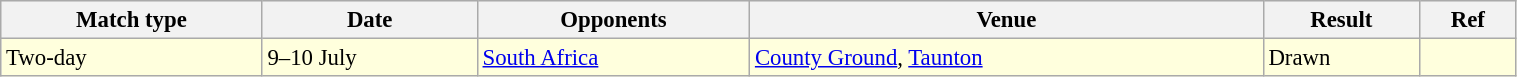<table class="wikitable" width="80%" style="font-size: 95%">
<tr bgcolor="#efefef">
<th>Match type</th>
<th>Date</th>
<th>Opponents</th>
<th>Venue</th>
<th>Result</th>
<th>Ref</th>
</tr>
<tr bgcolor="#ffffdd">
<td>Two-day</td>
<td>9–10 July</td>
<td><a href='#'>South Africa</a></td>
<td><a href='#'>County Ground</a>, <a href='#'>Taunton</a></td>
<td>Drawn</td>
<td></td>
</tr>
</table>
